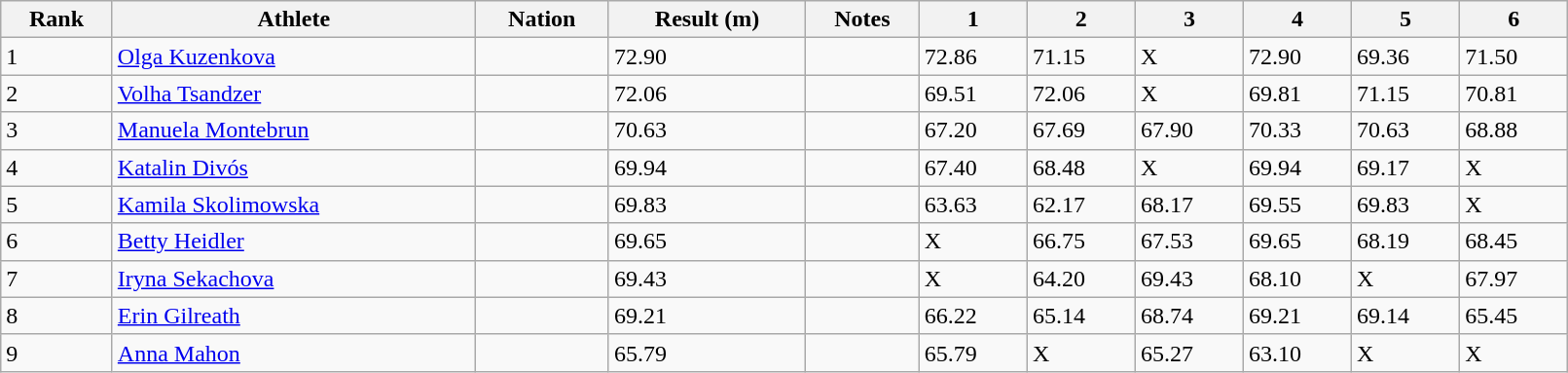<table class="wikitable" style="text=align:center;" width=85%>
<tr>
<th>Rank</th>
<th>Athlete</th>
<th>Nation</th>
<th>Result (m)</th>
<th>Notes</th>
<th>1</th>
<th>2</th>
<th>3</th>
<th>4</th>
<th>5</th>
<th>6</th>
</tr>
<tr>
<td>1</td>
<td><a href='#'>Olga Kuzenkova</a></td>
<td></td>
<td>72.90</td>
<td></td>
<td>72.86</td>
<td>71.15</td>
<td>X</td>
<td>72.90</td>
<td>69.36</td>
<td>71.50</td>
</tr>
<tr>
<td>2</td>
<td><a href='#'>Volha Tsandzer</a></td>
<td></td>
<td>72.06</td>
<td></td>
<td>69.51</td>
<td>72.06</td>
<td>X</td>
<td>69.81</td>
<td>71.15</td>
<td>70.81</td>
</tr>
<tr>
<td>3</td>
<td><a href='#'>Manuela Montebrun</a></td>
<td></td>
<td>70.63</td>
<td></td>
<td>67.20</td>
<td>67.69</td>
<td>67.90</td>
<td>70.33</td>
<td>70.63</td>
<td>68.88</td>
</tr>
<tr>
<td>4</td>
<td><a href='#'>Katalin Divós</a></td>
<td></td>
<td>69.94</td>
<td></td>
<td>67.40</td>
<td>68.48</td>
<td>X</td>
<td>69.94</td>
<td>69.17</td>
<td>X</td>
</tr>
<tr>
<td>5</td>
<td><a href='#'>Kamila Skolimowska</a></td>
<td></td>
<td>69.83</td>
<td></td>
<td>63.63</td>
<td>62.17</td>
<td>68.17</td>
<td>69.55</td>
<td>69.83</td>
<td>X</td>
</tr>
<tr>
<td>6</td>
<td><a href='#'>Betty Heidler</a></td>
<td></td>
<td>69.65</td>
<td></td>
<td>X</td>
<td>66.75</td>
<td>67.53</td>
<td>69.65</td>
<td>68.19</td>
<td>68.45</td>
</tr>
<tr>
<td>7</td>
<td><a href='#'>Iryna Sekachova</a></td>
<td></td>
<td>69.43</td>
<td></td>
<td>X</td>
<td>64.20</td>
<td>69.43</td>
<td>68.10</td>
<td>X</td>
<td>67.97</td>
</tr>
<tr>
<td>8</td>
<td><a href='#'>Erin Gilreath</a></td>
<td></td>
<td>69.21</td>
<td></td>
<td>66.22</td>
<td>65.14</td>
<td>68.74</td>
<td>69.21</td>
<td>69.14</td>
<td>65.45</td>
</tr>
<tr>
<td>9</td>
<td><a href='#'>Anna Mahon</a></td>
<td></td>
<td>65.79</td>
<td></td>
<td>65.79</td>
<td>X</td>
<td>65.27</td>
<td>63.10</td>
<td>X</td>
<td>X</td>
</tr>
</table>
